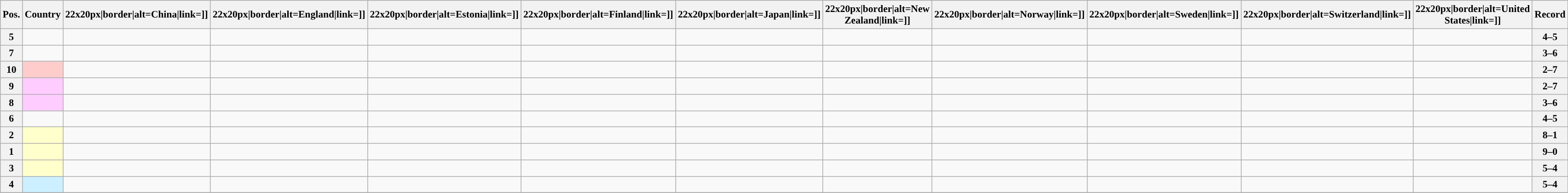<table class="wikitable sortable nowrap" style="text-align:center; font-size:0.9em">
<tr>
<th>Pos.</th>
<th>Country</th>
<th [[Image:>22x20px|border|alt=China|link=]]</th>
<th [[Image:>22x20px|border|alt=England|link=]]</th>
<th [[Image:>22x20px|border|alt=Estonia|link=]]</th>
<th [[Image:>22x20px|border|alt=Finland|link=]]</th>
<th [[Image:>22x20px|border|alt=Japan|link=]]</th>
<th [[Image:>22x20px|border|alt=New Zealand|link=]]</th>
<th [[Image:>22x20px|border|alt=Norway|link=]]</th>
<th [[Image:>22x20px|border|alt=Sweden|link=]]</th>
<th [[Image:>22x20px|border|alt=Switzerland|link=]]</th>
<th [[Image:>22x20px|border|alt=United States|link=]]</th>
<th>Record</th>
</tr>
<tr>
<th>5</th>
<td style="text-align:left;"></td>
<td></td>
<td></td>
<td></td>
<td></td>
<td></td>
<td></td>
<td></td>
<td></td>
<td></td>
<td></td>
<th>4–5</th>
</tr>
<tr>
<th>7</th>
<td style="text-align:left;"></td>
<td></td>
<td></td>
<td></td>
<td></td>
<td></td>
<td></td>
<td></td>
<td></td>
<td></td>
<td></td>
<th>3–6</th>
</tr>
<tr>
<th>10</th>
<td style="text-align:left; background:#fcc;"></td>
<td></td>
<td></td>
<td></td>
<td></td>
<td></td>
<td></td>
<td></td>
<td></td>
<td></td>
<td></td>
<th>2–7</th>
</tr>
<tr>
<th>9</th>
<td style="text-align:left; background:#fcf;"></td>
<td></td>
<td></td>
<td></td>
<td></td>
<td></td>
<td></td>
<td></td>
<td></td>
<td></td>
<td></td>
<th>2–7</th>
</tr>
<tr>
<th>8</th>
<td style="text-align:left; background:#fcf;"></td>
<td></td>
<td></td>
<td></td>
<td></td>
<td></td>
<td></td>
<td></td>
<td></td>
<td></td>
<td></td>
<th>3–6</th>
</tr>
<tr>
<th>6</th>
<td style="text-align:left;"></td>
<td></td>
<td></td>
<td></td>
<td></td>
<td></td>
<td></td>
<td></td>
<td></td>
<td></td>
<td></td>
<th>4–5</th>
</tr>
<tr>
<th>2</th>
<td style="text-align:left; background:#ffffcc;"></td>
<td></td>
<td></td>
<td></td>
<td></td>
<td></td>
<td></td>
<td></td>
<td></td>
<td></td>
<td></td>
<th>8–1</th>
</tr>
<tr>
<th>1</th>
<td style="text-align:left; background:#ffffcc;"></td>
<td></td>
<td></td>
<td></td>
<td></td>
<td></td>
<td></td>
<td></td>
<td></td>
<td></td>
<td></td>
<th>9–0</th>
</tr>
<tr>
<th>3</th>
<td style="text-align:left; background:#ffffcc;"></td>
<td></td>
<td></td>
<td></td>
<td></td>
<td></td>
<td></td>
<td></td>
<td></td>
<td></td>
<td></td>
<th>5–4</th>
</tr>
<tr>
<th>4</th>
<td style="text-align:left; background:#ccf0ff"></td>
<td></td>
<td></td>
<td></td>
<td></td>
<td></td>
<td></td>
<td></td>
<td></td>
<td></td>
<td></td>
<th>5–4</th>
</tr>
<tr>
</tr>
</table>
